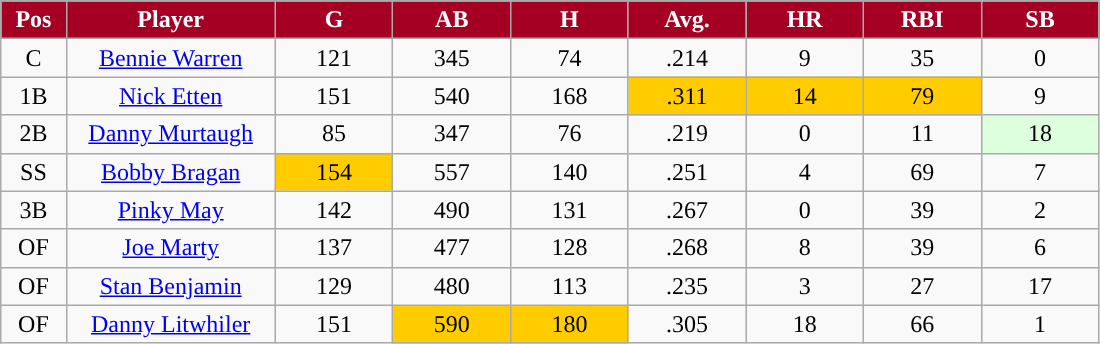<table class="wikitable sortable">
<tr>
<th style="background:#A50024;color:white;" width="5%">Pos</th>
<th style="background:#A50024;color:white;" width="16%">Player</th>
<th style="background:#A50024;color:white;" width="9%">G</th>
<th style="background:#A50024;color:white;" width="9%">AB</th>
<th style="background:#A50024;color:white;" width="9%">H</th>
<th style="background:#A50024;color:white;" width="9%">Avg.</th>
<th style="background:#A50024;color:white;" width="9%">HR</th>
<th style="background:#A50024;color:white;" width="9%">RBI</th>
<th style="background:#A50024;color:white;" width="9%">SB</th>
</tr>
<tr align="center">
<td>C</td>
<td><a href='#'>Bennie Warren</a></td>
<td>121</td>
<td>345</td>
<td>74</td>
<td>.214</td>
<td>9</td>
<td>35</td>
<td>0</td>
</tr>
<tr align="center">
<td>1B</td>
<td><a href='#'>Nick Etten</a></td>
<td>151</td>
<td>540</td>
<td>168</td>
<td style="background:#fc0;">.311</td>
<td style="background:#fc0;">14</td>
<td style="background:#fc0;">79</td>
<td>9</td>
</tr>
<tr align="center">
<td>2B</td>
<td><a href='#'>Danny Murtaugh</a></td>
<td>85</td>
<td>347</td>
<td>76</td>
<td>.219</td>
<td>0</td>
<td>11</td>
<td style="background:#DDFFDD;">18</td>
</tr>
<tr align="center">
<td>SS</td>
<td><a href='#'>Bobby Bragan</a></td>
<td style="background:#fc0;">154</td>
<td>557</td>
<td>140</td>
<td>.251</td>
<td>4</td>
<td>69</td>
<td>7</td>
</tr>
<tr align="center">
<td>3B</td>
<td><a href='#'>Pinky May</a></td>
<td>142</td>
<td>490</td>
<td>131</td>
<td>.267</td>
<td>0</td>
<td>39</td>
<td>2</td>
</tr>
<tr align="center">
<td>OF</td>
<td><a href='#'>Joe Marty</a></td>
<td>137</td>
<td>477</td>
<td>128</td>
<td>.268</td>
<td>8</td>
<td>39</td>
<td>6</td>
</tr>
<tr align="center">
<td>OF</td>
<td><a href='#'>Stan Benjamin</a></td>
<td>129</td>
<td>480</td>
<td>113</td>
<td>.235</td>
<td>3</td>
<td>27</td>
<td>17</td>
</tr>
<tr align="center">
<td>OF</td>
<td><a href='#'>Danny Litwhiler</a></td>
<td>151</td>
<td style="background:#fc0;">590</td>
<td style="background:#fc0;">180</td>
<td>.305</td>
<td>18</td>
<td>66</td>
<td>1</td>
</tr>
</table>
